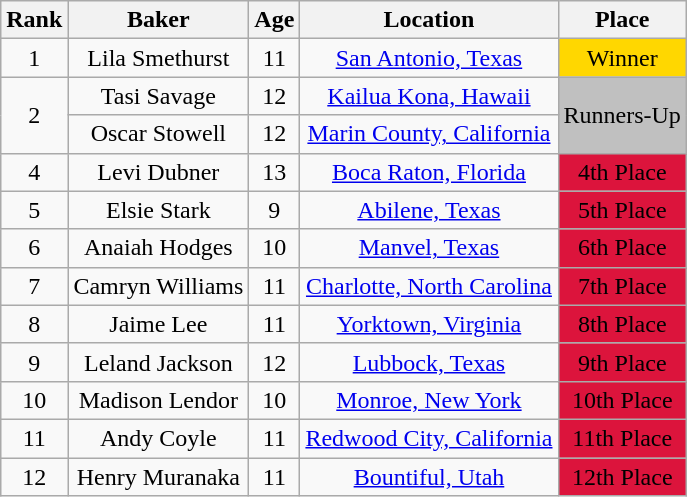<table class="wikitable" style="text-align:center;">
<tr>
<th>Rank</th>
<th>Baker</th>
<th>Age</th>
<th>Location</th>
<th>Place</th>
</tr>
<tr>
<td>1</td>
<td>Lila Smethurst</td>
<td>11</td>
<td><a href='#'>San Antonio, Texas</a></td>
<td style="background:gold;">Winner</td>
</tr>
<tr>
<td rowspan="2">2</td>
<td>Tasi Savage</td>
<td>12</td>
<td><a href='#'>Kailua Kona, Hawaii</a></td>
<td rowspan="2" style="background:silver;">Runners-Up</td>
</tr>
<tr>
<td>Oscar Stowell</td>
<td>12</td>
<td><a href='#'>Marin County, California</a></td>
</tr>
<tr>
<td>4</td>
<td>Levi Dubner</td>
<td>13</td>
<td><a href='#'>Boca Raton, Florida</a></td>
<td style="background:crimson">4th Place</td>
</tr>
<tr>
<td>5</td>
<td>Elsie Stark</td>
<td>9</td>
<td><a href='#'>Abilene, Texas</a></td>
<td style="background:crimson">5th Place</td>
</tr>
<tr>
<td>6</td>
<td>Anaiah Hodges</td>
<td>10</td>
<td><a href='#'>Manvel, Texas</a></td>
<td style="background:crimson">6th Place</td>
</tr>
<tr>
<td>7</td>
<td>Camryn Williams</td>
<td>11</td>
<td><a href='#'>Charlotte, North Carolina</a></td>
<td style="background:crimson">7th Place</td>
</tr>
<tr>
<td>8</td>
<td>Jaime Lee</td>
<td>11</td>
<td><a href='#'>Yorktown, Virginia</a></td>
<td style="background:crimson">8th Place</td>
</tr>
<tr>
<td>9</td>
<td>Leland Jackson</td>
<td>12</td>
<td><a href='#'>Lubbock, Texas</a></td>
<td style="background:crimson">9th Place</td>
</tr>
<tr>
<td>10</td>
<td>Madison Lendor</td>
<td>10</td>
<td><a href='#'>Monroe, New York</a></td>
<td style="background:crimson">10th Place</td>
</tr>
<tr>
<td>11</td>
<td>Andy Coyle</td>
<td>11</td>
<td><a href='#'>Redwood City, California</a></td>
<td style="background:crimson">11th Place</td>
</tr>
<tr>
<td>12</td>
<td>Henry Muranaka</td>
<td>11</td>
<td><a href='#'>Bountiful, Utah</a></td>
<td style="background:crimson">12th Place</td>
</tr>
</table>
